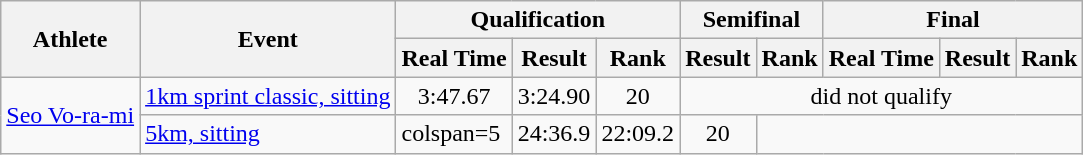<table class="wikitable" style="font-size:100%">
<tr>
<th rowspan="2">Athlete</th>
<th rowspan="2">Event</th>
<th colspan="3">Qualification</th>
<th colspan="2">Semifinal</th>
<th colspan="3">Final</th>
</tr>
<tr>
<th>Real Time</th>
<th>Result</th>
<th>Rank</th>
<th>Result</th>
<th>Rank</th>
<th>Real Time</th>
<th>Result</th>
<th>Rank</th>
</tr>
<tr>
<td rowspan=2><a href='#'>Seo Vo-ra-mi</a></td>
<td><a href='#'>1km sprint classic, sitting</a></td>
<td align="center">3:47.67</td>
<td align="center">3:24.90</td>
<td align="center">20</td>
<td colspan=5 align="center">did not qualify</td>
</tr>
<tr>
<td><a href='#'>5km, sitting</a></td>
<td>colspan=5 </td>
<td align="center">24:36.9</td>
<td align="center">22:09.2</td>
<td align="center">20</td>
</tr>
</table>
